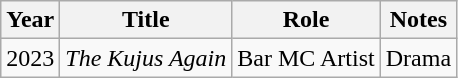<table class="wikitable sortable">
<tr>
<th>Year</th>
<th>Title</th>
<th>Role</th>
<th class="unsortable">Notes</th>
</tr>
<tr>
<td>2023</td>
<td><em>The Kujus Again</em></td>
<td>Bar MC Artist</td>
<td>Drama</td>
</tr>
</table>
